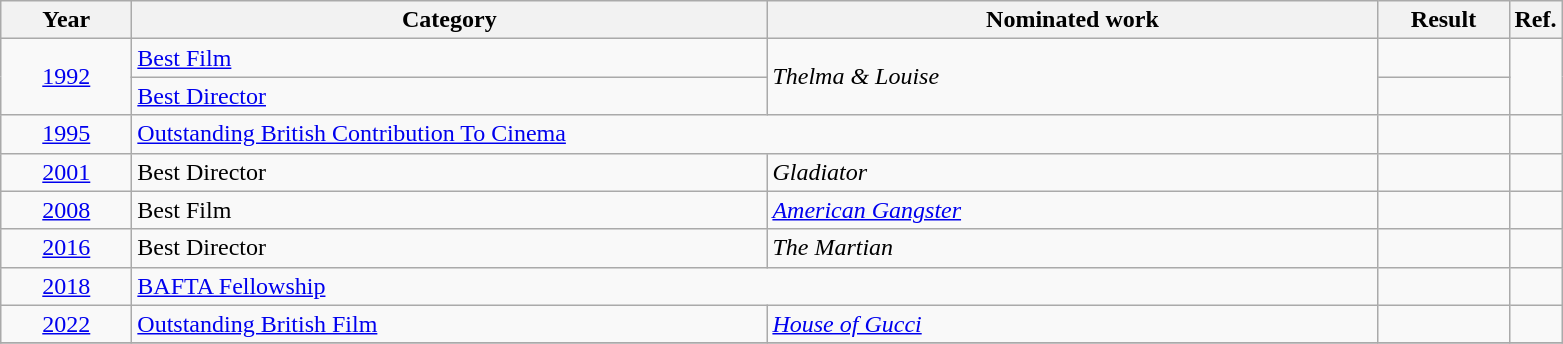<table class=wikitable>
<tr>
<th scope="col" style="width:5em;">Year</th>
<th scope="col" style="width:26em;">Category</th>
<th scope="col" style="width:25em;">Nominated work</th>
<th scope="col" style="width:5em;">Result</th>
<th>Ref.</th>
</tr>
<tr>
<td style="text-align:center;" rowspan=2><a href='#'>1992</a></td>
<td><a href='#'>Best Film</a></td>
<td rowspan=2><em>Thelma & Louise</em></td>
<td></td>
<td rowspan=2></td>
</tr>
<tr>
<td><a href='#'>Best Director</a></td>
<td></td>
</tr>
<tr>
<td style="text-align:center;"><a href='#'>1995</a></td>
<td colspan=2><a href='#'>Outstanding British Contribution To Cinema</a></td>
<td></td>
<td></td>
</tr>
<tr>
<td style="text-align:center;"><a href='#'>2001</a></td>
<td>Best Director</td>
<td><em>Gladiator</em></td>
<td></td>
<td></td>
</tr>
<tr>
<td style="text-align:center;"><a href='#'>2008</a></td>
<td>Best Film</td>
<td><em><a href='#'>American Gangster</a></em></td>
<td></td>
<td></td>
</tr>
<tr>
<td style="text-align:center;"><a href='#'>2016</a></td>
<td>Best Director</td>
<td><em>The Martian</em></td>
<td></td>
<td></td>
</tr>
<tr>
<td style="text-align:center;"><a href='#'>2018</a></td>
<td colspan=2><a href='#'>BAFTA Fellowship</a></td>
<td></td>
<td></td>
</tr>
<tr>
<td style="text-align:center;"><a href='#'>2022</a></td>
<td><a href='#'>Outstanding British Film</a></td>
<td><em><a href='#'>House of Gucci</a></em></td>
<td></td>
<td></td>
</tr>
<tr>
</tr>
</table>
